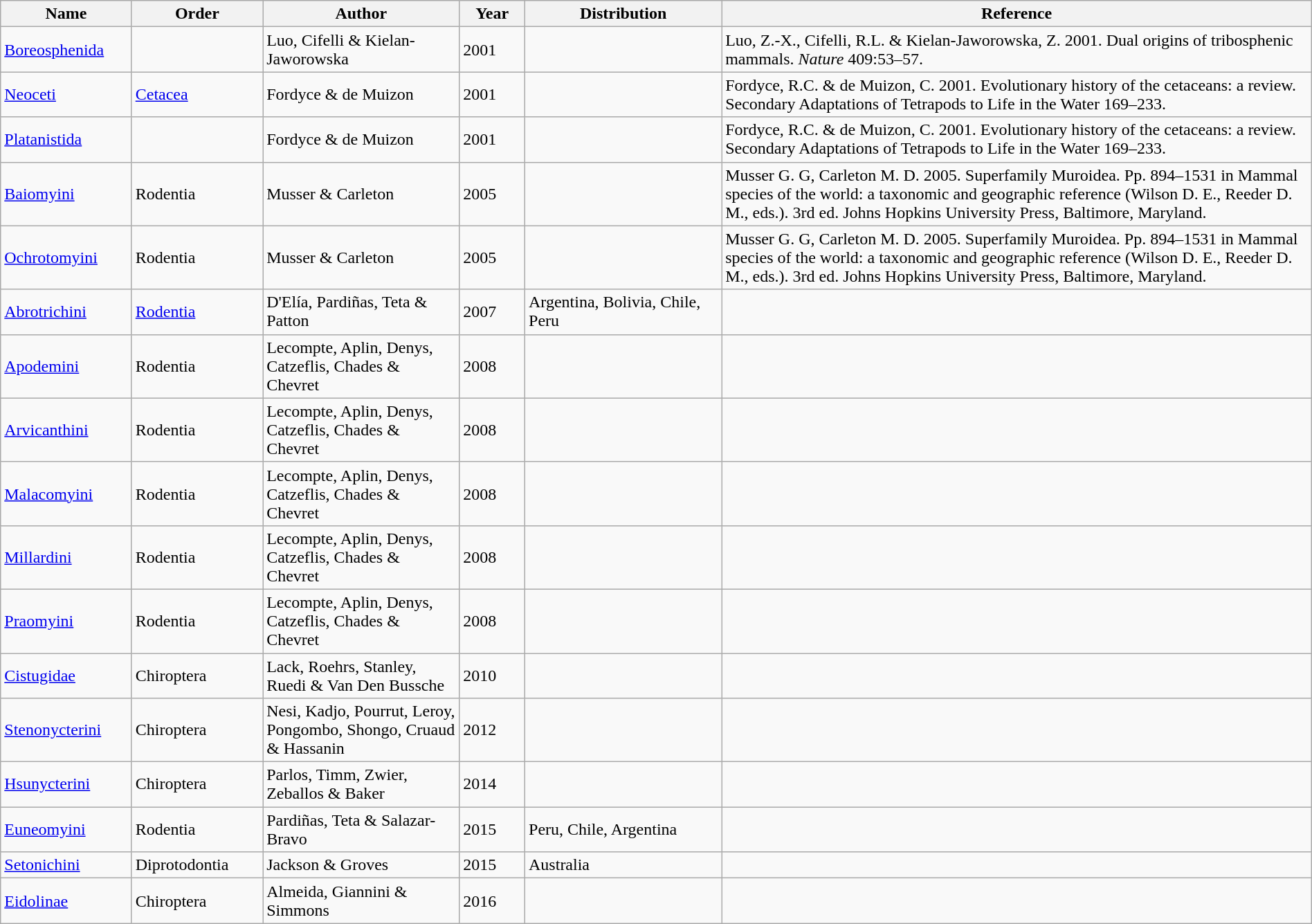<table class="wikitable sortable" width="100%">
<tr>
<th width="10%">Name</th>
<th width="10%">Order</th>
<th width="15%">Author</th>
<th width="5%">Year</th>
<th width="15%">Distribution</th>
<th width="45%">Reference</th>
</tr>
<tr>
<td><a href='#'>Boreosphenida</a></td>
<td></td>
<td>Luo, Cifelli & Kielan-Jaworowska</td>
<td>2001</td>
<td></td>
<td>Luo, Z.-X., Cifelli, R.L. & Kielan-Jaworowska, Z. 2001. Dual origins of tribosphenic mammals. <em>Nature</em> 409:53–57.</td>
</tr>
<tr>
<td><a href='#'>Neoceti</a></td>
<td><a href='#'>Cetacea</a></td>
<td>Fordyce & de Muizon</td>
<td>2001</td>
<td></td>
<td>Fordyce, R.C. & de Muizon, C. 2001. Evolutionary history of the cetaceans: a review. Secondary Adaptations of Tetrapods to Life in the Water 169–233.</td>
</tr>
<tr>
<td><a href='#'>Platanistida</a></td>
<td></td>
<td>Fordyce & de Muizon</td>
<td>2001</td>
<td></td>
<td>Fordyce, R.C. & de Muizon, C. 2001. Evolutionary history of the cetaceans: a review. Secondary Adaptations of Tetrapods to Life in the Water 169–233.</td>
</tr>
<tr>
<td><a href='#'>Baiomyini</a></td>
<td>Rodentia</td>
<td>Musser & Carleton</td>
<td>2005</td>
<td></td>
<td>Musser G. G, Carleton M. D. 2005. Superfamily Muroidea. Pp. 894–1531 in Mammal species of the world: a taxonomic and geographic reference (Wilson D. E., Reeder D. M., eds.). 3rd ed. Johns Hopkins University Press, Baltimore, Maryland.</td>
</tr>
<tr>
<td><a href='#'>Ochrotomyini</a></td>
<td>Rodentia</td>
<td>Musser & Carleton</td>
<td>2005</td>
<td></td>
<td>Musser G. G, Carleton M. D. 2005. Superfamily Muroidea. Pp. 894–1531 in Mammal species of the world: a taxonomic and geographic reference (Wilson D. E., Reeder D. M., eds.). 3rd ed. Johns Hopkins University Press, Baltimore, Maryland.</td>
</tr>
<tr>
<td><a href='#'>Abrotrichini</a></td>
<td><a href='#'>Rodentia</a></td>
<td>D'Elía, Pardiñas, Teta & Patton</td>
<td>2007</td>
<td>Argentina, Bolivia, Chile, Peru</td>
<td></td>
</tr>
<tr>
<td><a href='#'>Apodemini</a></td>
<td>Rodentia</td>
<td>Lecompte, Aplin, Denys, Catzeflis, Chades & Chevret</td>
<td>2008</td>
<td></td>
<td></td>
</tr>
<tr>
<td><a href='#'>Arvicanthini</a></td>
<td>Rodentia</td>
<td>Lecompte, Aplin, Denys, Catzeflis, Chades & Chevret</td>
<td>2008</td>
<td></td>
<td></td>
</tr>
<tr>
<td><a href='#'>Malacomyini</a></td>
<td>Rodentia</td>
<td>Lecompte, Aplin, Denys, Catzeflis, Chades & Chevret</td>
<td>2008</td>
<td></td>
<td></td>
</tr>
<tr>
<td><a href='#'>Millardini</a></td>
<td>Rodentia</td>
<td>Lecompte, Aplin, Denys, Catzeflis, Chades & Chevret</td>
<td>2008</td>
<td></td>
<td></td>
</tr>
<tr>
<td><a href='#'>Praomyini</a></td>
<td>Rodentia</td>
<td>Lecompte, Aplin, Denys, Catzeflis, Chades & Chevret</td>
<td>2008</td>
<td></td>
<td></td>
</tr>
<tr>
<td><a href='#'>Cistugidae</a></td>
<td>Chiroptera</td>
<td>Lack, Roehrs, Stanley, Ruedi & Van Den Bussche</td>
<td>2010</td>
<td></td>
<td></td>
</tr>
<tr>
<td><a href='#'>Stenonycterini</a></td>
<td>Chiroptera</td>
<td>Nesi, Kadjo, Pourrut, Leroy, Pongombo, Shongo, Cruaud & Hassanin</td>
<td>2012</td>
<td></td>
<td></td>
</tr>
<tr>
<td><a href='#'>Hsunycterini</a></td>
<td>Chiroptera</td>
<td>Parlos, Timm, Zwier, Zeballos & Baker</td>
<td>2014</td>
<td></td>
<td></td>
</tr>
<tr>
<td><a href='#'>Euneomyini</a></td>
<td>Rodentia</td>
<td>Pardiñas, Teta & Salazar-Bravo</td>
<td>2015</td>
<td>Peru, Chile, Argentina</td>
<td></td>
</tr>
<tr>
<td><a href='#'>Setonichini</a></td>
<td>Diprotodontia</td>
<td>Jackson & Groves</td>
<td>2015</td>
<td>Australia</td>
<td></td>
</tr>
<tr>
<td><a href='#'>Eidolinae</a></td>
<td>Chiroptera</td>
<td>Almeida, Giannini & Simmons</td>
<td>2016</td>
<td></td>
<td></td>
</tr>
</table>
